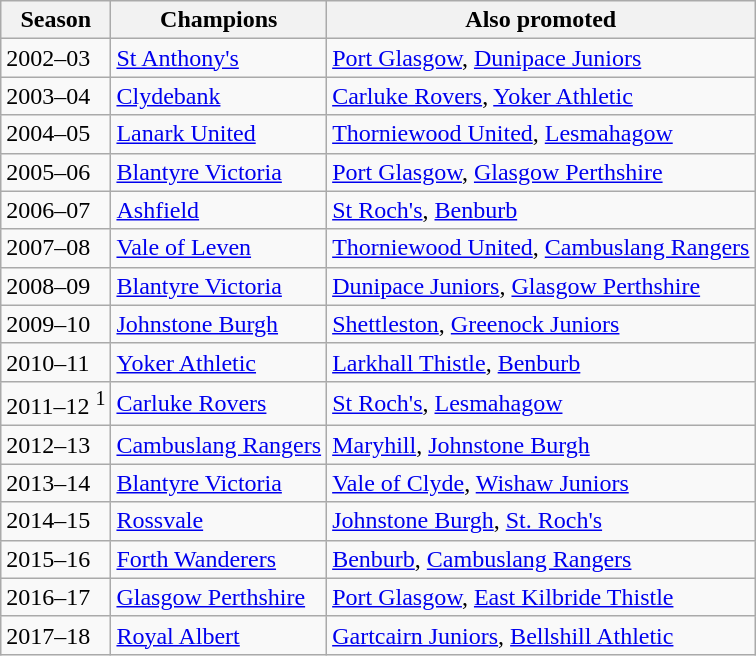<table class="wikitable" style="text-align:left;">
<tr>
<th>Season</th>
<th>Champions</th>
<th>Also promoted</th>
</tr>
<tr>
<td style="text-align:left;">2002–03</td>
<td><a href='#'>St Anthony's</a></td>
<td><a href='#'>Port Glasgow</a>, <a href='#'>Dunipace Juniors</a></td>
</tr>
<tr>
<td style="text-align:left;">2003–04</td>
<td><a href='#'>Clydebank</a></td>
<td><a href='#'>Carluke Rovers</a>, <a href='#'>Yoker Athletic</a></td>
</tr>
<tr>
<td style="text-align:left;">2004–05</td>
<td><a href='#'>Lanark United</a></td>
<td><a href='#'>Thorniewood United</a>, <a href='#'>Lesmahagow</a></td>
</tr>
<tr>
<td style="text-align:left;">2005–06</td>
<td><a href='#'>Blantyre Victoria</a></td>
<td><a href='#'>Port Glasgow</a>, <a href='#'>Glasgow Perthshire</a></td>
</tr>
<tr>
<td style="text-align:left;">2006–07</td>
<td><a href='#'>Ashfield</a></td>
<td><a href='#'>St Roch's</a>, <a href='#'>Benburb</a></td>
</tr>
<tr>
<td style="text-align:left;">2007–08</td>
<td><a href='#'>Vale of Leven</a></td>
<td><a href='#'>Thorniewood United</a>, <a href='#'>Cambuslang Rangers</a></td>
</tr>
<tr>
<td style="text-align:left;">2008–09</td>
<td><a href='#'>Blantyre Victoria</a></td>
<td><a href='#'>Dunipace Juniors</a>, <a href='#'>Glasgow Perthshire</a></td>
</tr>
<tr>
<td style="text-align:left;">2009–10</td>
<td><a href='#'>Johnstone Burgh</a></td>
<td><a href='#'>Shettleston</a>, <a href='#'>Greenock Juniors</a></td>
</tr>
<tr>
<td style="text-align:left;">2010–11</td>
<td><a href='#'>Yoker Athletic</a></td>
<td><a href='#'>Larkhall Thistle</a>, <a href='#'>Benburb</a></td>
</tr>
<tr>
<td style="text-align:left;">2011–12 <sup>1</sup></td>
<td><a href='#'>Carluke Rovers</a></td>
<td><a href='#'>St Roch's</a>, <a href='#'>Lesmahagow</a></td>
</tr>
<tr>
<td style="text-align:left;">2012–13</td>
<td><a href='#'>Cambuslang Rangers</a></td>
<td><a href='#'>Maryhill</a>, <a href='#'>Johnstone Burgh</a></td>
</tr>
<tr>
<td style="text-align:left;">2013–14</td>
<td><a href='#'>Blantyre Victoria</a></td>
<td><a href='#'>Vale of Clyde</a>, <a href='#'>Wishaw Juniors</a></td>
</tr>
<tr>
<td style="text-align:left;">2014–15</td>
<td><a href='#'>Rossvale</a></td>
<td><a href='#'>Johnstone Burgh</a>, <a href='#'>St. Roch's</a></td>
</tr>
<tr>
<td style="text-align:left;">2015–16</td>
<td><a href='#'>Forth Wanderers</a></td>
<td><a href='#'>Benburb</a>, <a href='#'>Cambuslang Rangers</a></td>
</tr>
<tr>
<td style="text-align:left;">2016–17</td>
<td><a href='#'>Glasgow Perthshire</a></td>
<td><a href='#'>Port Glasgow</a>, <a href='#'>East Kilbride Thistle</a></td>
</tr>
<tr>
<td style="text-align:left;">2017–18</td>
<td><a href='#'>Royal Albert</a></td>
<td><a href='#'>Gartcairn Juniors</a>, <a href='#'>Bellshill Athletic</a></td>
</tr>
</table>
